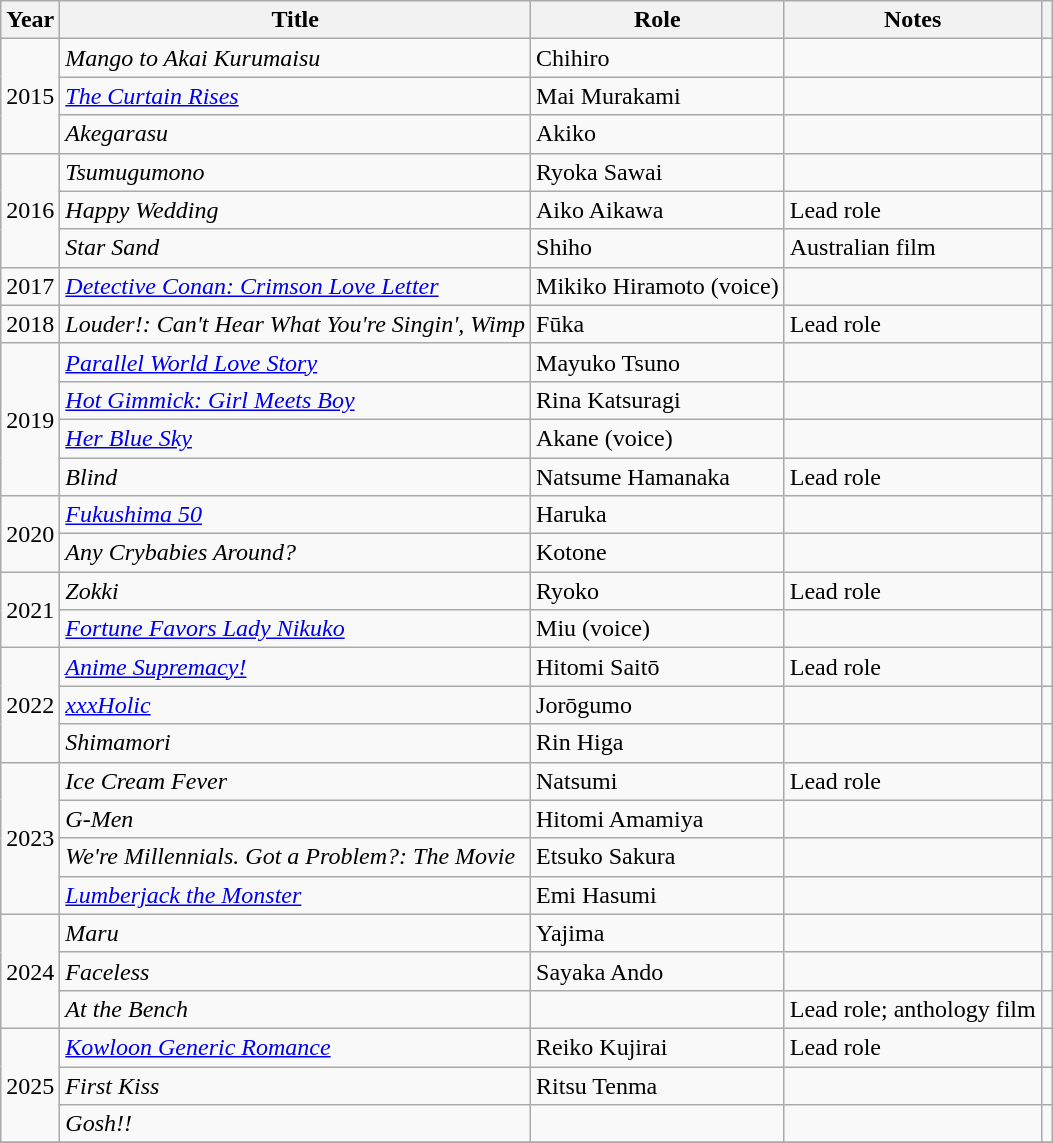<table class="wikitable sortable">
<tr>
<th>Year</th>
<th>Title</th>
<th>Role</th>
<th class="unsortable">Notes</th>
<th class="unsortable"></th>
</tr>
<tr>
<td rowspan="3">2015</td>
<td><em>Mango to Akai Kurumaisu</em></td>
<td>Chihiro</td>
<td></td>
<td></td>
</tr>
<tr>
<td><em><a href='#'>The Curtain Rises</a></em></td>
<td>Mai Murakami</td>
<td></td>
<td></td>
</tr>
<tr>
<td><em>Akegarasu</em></td>
<td>Akiko</td>
<td></td>
<td></td>
</tr>
<tr>
<td rowspan="3">2016</td>
<td><em>Tsumugumono</em></td>
<td>Ryoka Sawai</td>
<td></td>
<td></td>
</tr>
<tr>
<td><em>Happy Wedding</em></td>
<td>Aiko Aikawa</td>
<td>Lead role</td>
<td></td>
</tr>
<tr>
<td><em>Star Sand</em></td>
<td>Shiho</td>
<td>Australian film</td>
<td></td>
</tr>
<tr>
<td>2017</td>
<td><em><a href='#'>Detective Conan: Crimson Love Letter</a></em></td>
<td>Mikiko Hiramoto (voice)</td>
<td></td>
<td></td>
</tr>
<tr>
<td>2018</td>
<td><em>Louder!: Can't Hear What You're Singin', Wimp</em></td>
<td>Fūka</td>
<td>Lead role</td>
<td></td>
</tr>
<tr>
<td rowspan="4">2019</td>
<td><em><a href='#'>Parallel World Love Story</a></em></td>
<td>Mayuko Tsuno</td>
<td></td>
<td></td>
</tr>
<tr>
<td><em><a href='#'>Hot Gimmick: Girl Meets Boy</a></em></td>
<td>Rina Katsuragi</td>
<td></td>
<td></td>
</tr>
<tr>
<td><em><a href='#'>Her Blue Sky</a></em></td>
<td>Akane (voice)</td>
<td></td>
<td></td>
</tr>
<tr>
<td><em>Blind</em></td>
<td>Natsume Hamanaka</td>
<td>Lead role</td>
<td></td>
</tr>
<tr>
<td rowspan="2">2020</td>
<td><em><a href='#'>Fukushima 50</a></em></td>
<td>Haruka</td>
<td></td>
<td></td>
</tr>
<tr>
<td><em>Any Crybabies Around?</em></td>
<td>Kotone</td>
<td></td>
<td></td>
</tr>
<tr>
<td rowspan="2">2021</td>
<td><em>Zokki</em></td>
<td>Ryoko</td>
<td>Lead role</td>
<td></td>
</tr>
<tr>
<td><em><a href='#'>Fortune Favors Lady Nikuko</a></em></td>
<td>Miu (voice)</td>
<td></td>
<td></td>
</tr>
<tr>
<td rowspan=3>2022</td>
<td><em><a href='#'>Anime Supremacy!</a></em></td>
<td>Hitomi Saitō</td>
<td>Lead role</td>
<td></td>
</tr>
<tr>
<td><em><a href='#'>xxxHolic</a></em></td>
<td>Jorōgumo</td>
<td></td>
<td></td>
</tr>
<tr>
<td><em>Shimamori</em></td>
<td>Rin Higa</td>
<td></td>
<td></td>
</tr>
<tr>
<td rowspan=4>2023</td>
<td><em>Ice Cream Fever</em></td>
<td>Natsumi</td>
<td>Lead role</td>
<td></td>
</tr>
<tr>
<td><em>G-Men</em></td>
<td>Hitomi Amamiya</td>
<td></td>
<td></td>
</tr>
<tr>
<td><em>We're Millennials. Got a Problem?: The Movie</em></td>
<td>Etsuko Sakura</td>
<td></td>
<td></td>
</tr>
<tr>
<td><em><a href='#'>Lumberjack the Monster</a></em></td>
<td>Emi Hasumi</td>
<td></td>
<td></td>
</tr>
<tr>
<td rowspan=3>2024</td>
<td><em>Maru</em></td>
<td>Yajima</td>
<td></td>
<td></td>
</tr>
<tr>
<td><em>Faceless</em></td>
<td>Sayaka Ando</td>
<td></td>
<td></td>
</tr>
<tr>
<td><em>At the Bench</em></td>
<td></td>
<td>Lead role; anthology film</td>
<td></td>
</tr>
<tr>
<td rowspan=3>2025</td>
<td><em><a href='#'>Kowloon Generic Romance</a></em></td>
<td>Reiko Kujirai</td>
<td>Lead role</td>
<td></td>
</tr>
<tr>
<td><em>First Kiss</em></td>
<td>Ritsu Tenma</td>
<td></td>
<td></td>
</tr>
<tr>
<td><em>Gosh!!</em></td>
<td></td>
<td></td>
<td></td>
</tr>
<tr>
</tr>
</table>
